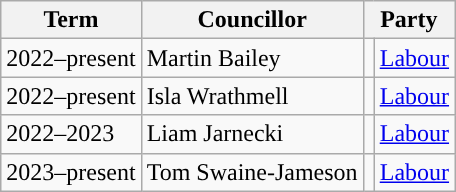<table class="wikitable">
<tr>
<th>Term</th>
<th>Councillor</th>
<th colspan="2">Party</th>
</tr>
<tr>
<td>2022–present</td>
<td>Martin Bailey</td>
<td rowspan="1;" style="background-color: "></td>
<td rowspan="1"><a href='#'>Labour</a></td>
</tr>
<tr>
<td>2022–present</td>
<td>Isla Wrathmell</td>
<td rowspan="1;" style="background-color: "></td>
<td rowspan="1"><a href='#'>Labour</a></td>
</tr>
<tr>
<td>2022–2023</td>
<td>Liam Jarnecki</td>
<td rowspan="1;" style="background-color: "></td>
<td rowspan="1"><a href='#'>Labour</a></td>
</tr>
<tr>
<td>2023–present</td>
<td>Tom Swaine-Jameson</td>
<td rowspan="1;" style="background-color: "></td>
<td rowspan="1"><a href='#'>Labour</a></td>
</tr>
</table>
